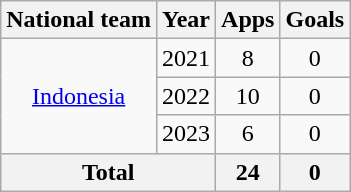<table class="wikitable" style="text-align:center">
<tr>
<th>National team</th>
<th>Year</th>
<th>Apps</th>
<th>Goals</th>
</tr>
<tr>
<td rowspan=3><a href='#'>Indonesia</a></td>
<td>2021</td>
<td>8</td>
<td>0</td>
</tr>
<tr>
<td>2022</td>
<td>10</td>
<td>0</td>
</tr>
<tr>
<td>2023</td>
<td>6</td>
<td>0</td>
</tr>
<tr>
<th colspan=2>Total</th>
<th>24</th>
<th>0</th>
</tr>
</table>
